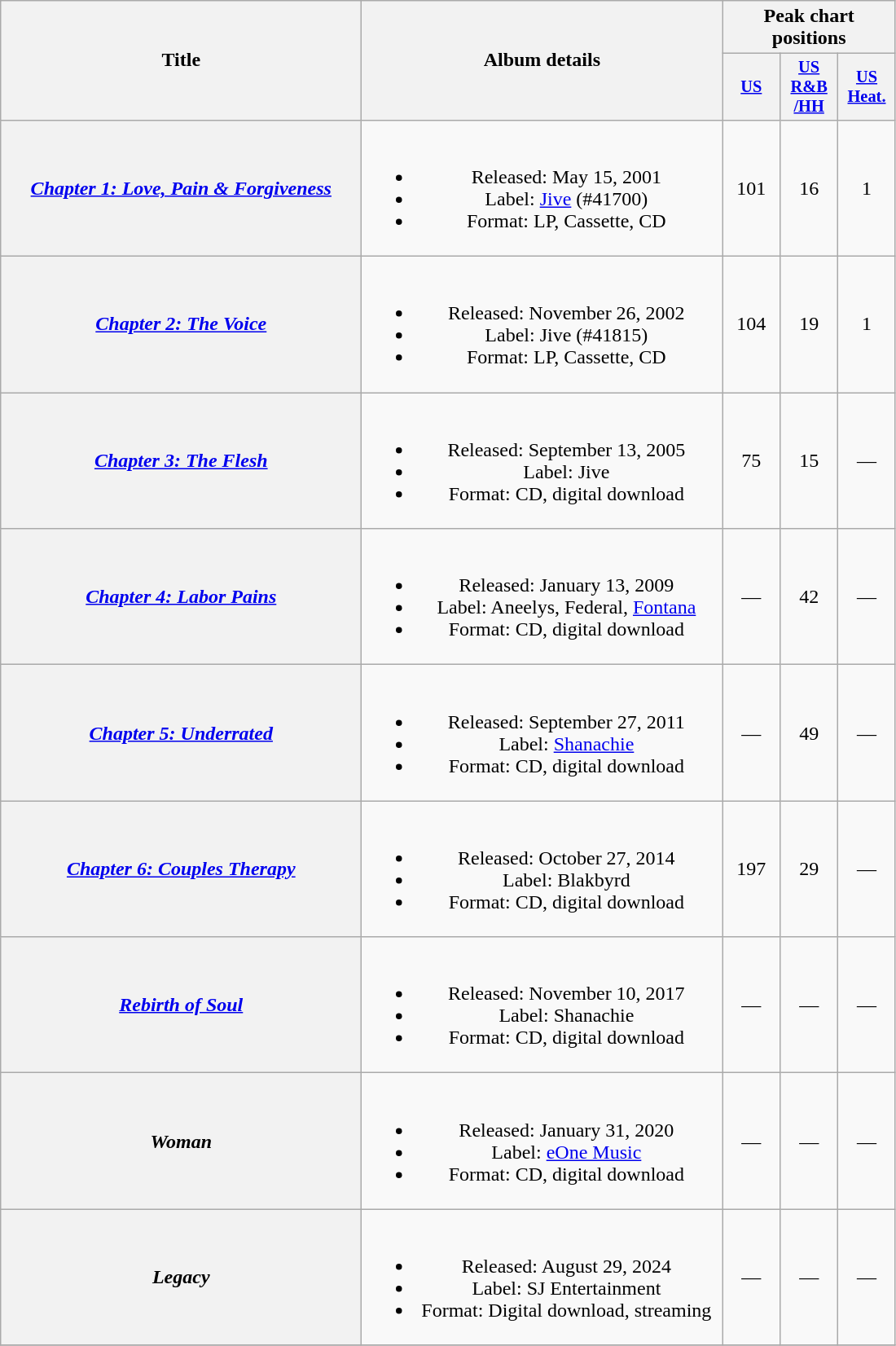<table class="wikitable plainrowheaders" style="text-align:center;" border="1">
<tr>
<th scope="col" rowspan="2" style="width:18em;">Title</th>
<th scope="col" rowspan="2" style="width:18em;">Album details</th>
<th scope="col" colspan="3">Peak chart positions</th>
</tr>
<tr>
<th scope="col" style="width:3em;font-size:85%;"><a href='#'>US</a><br></th>
<th scope="col" style="width:3em;font-size:85%;"><a href='#'>US R&B<br>/HH</a><br></th>
<th scope="col" style="width:3em;font-size:85%;"><a href='#'>US Heat.</a><br></th>
</tr>
<tr>
<th scope="row"><em><a href='#'>Chapter 1: Love, Pain & Forgiveness</a></em></th>
<td><br><ul><li>Released: May 15, 2001</li><li>Label: <a href='#'>Jive</a> (#41700)</li><li>Format: LP, Cassette, CD</li></ul></td>
<td>101</td>
<td>16</td>
<td>1</td>
</tr>
<tr>
<th scope="row"><em><a href='#'>Chapter 2: The Voice</a></em></th>
<td><br><ul><li>Released: November 26, 2002</li><li>Label: Jive (#41815)</li><li>Format: LP, Cassette, CD</li></ul></td>
<td>104</td>
<td>19</td>
<td>1</td>
</tr>
<tr>
<th scope="row"><em><a href='#'>Chapter 3: The Flesh</a></em></th>
<td><br><ul><li>Released: September 13, 2005</li><li>Label: Jive</li><li>Format: CD, digital download</li></ul></td>
<td>75</td>
<td>15</td>
<td>—</td>
</tr>
<tr>
<th scope="row"><em><a href='#'>Chapter 4: Labor Pains</a></em></th>
<td><br><ul><li>Released: January 13, 2009</li><li>Label: Aneelys, Federal, <a href='#'>Fontana</a></li><li>Format: CD, digital download</li></ul></td>
<td>—</td>
<td>42</td>
<td>—</td>
</tr>
<tr>
<th scope="row"><em><a href='#'>Chapter 5: Underrated</a></em></th>
<td><br><ul><li>Released: September 27, 2011</li><li>Label: <a href='#'>Shanachie</a></li><li>Format: CD, digital download</li></ul></td>
<td>—</td>
<td>49</td>
<td>—</td>
</tr>
<tr>
<th scope="row"><em><a href='#'>Chapter 6: Couples Therapy</a></em></th>
<td><br><ul><li>Released: October 27, 2014</li><li>Label: Blakbyrd</li><li>Format: CD, digital download</li></ul></td>
<td>197</td>
<td>29</td>
<td>—</td>
</tr>
<tr>
<th scope="row"><em><a href='#'>Rebirth of Soul</a></em></th>
<td><br><ul><li>Released: November 10, 2017</li><li>Label: Shanachie</li><li>Format: CD, digital download</li></ul></td>
<td>—</td>
<td>—</td>
<td>—</td>
</tr>
<tr>
<th scope="row"><em>Woman</em></th>
<td><br><ul><li>Released: January 31, 2020</li><li>Label: <a href='#'>eOne Music</a></li><li>Format: CD, digital download</li></ul></td>
<td>—</td>
<td>—</td>
<td>—</td>
</tr>
<tr>
<th scope="row"><em>Legacy</em></th>
<td><br><ul><li>Released: August 29, 2024</li><li>Label: SJ Entertainment</li><li>Format: Digital download, streaming</li></ul></td>
<td>—</td>
<td>—</td>
<td>—</td>
</tr>
<tr>
</tr>
</table>
